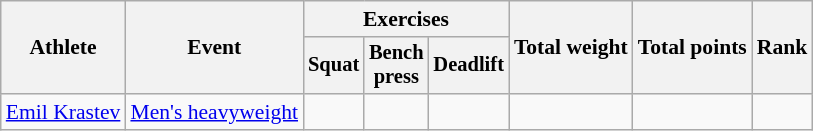<table class=wikitable style="font-size:90%">
<tr>
<th rowspan="2">Athlete</th>
<th rowspan="2">Event</th>
<th colspan="3">Exercises</th>
<th rowspan="2">Total weight</th>
<th rowspan="2">Total points</th>
<th rowspan="2">Rank</th>
</tr>
<tr style="font-size:95%">
<th>Squat</th>
<th>Bench<br>press</th>
<th>Deadlift</th>
</tr>
<tr align=center>
<td align=left><a href='#'>Emil Krastev</a></td>
<td align=left><a href='#'>Men's heavyweight</a></td>
<td></td>
<td></td>
<td></td>
<td></td>
<td></td>
<td></td>
</tr>
</table>
